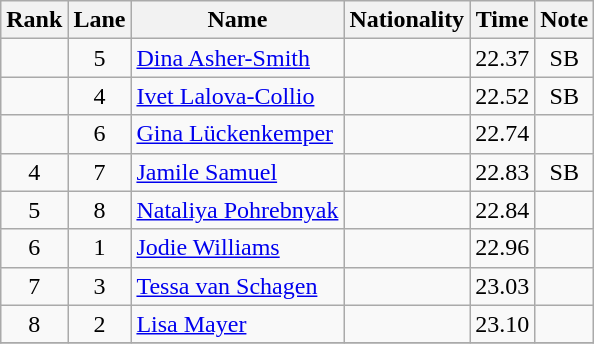<table class="wikitable sortable" style="text-align:center">
<tr>
<th>Rank</th>
<th>Lane</th>
<th>Name</th>
<th>Nationality</th>
<th>Time</th>
<th>Note</th>
</tr>
<tr>
<td></td>
<td>5</td>
<td align=left><a href='#'>Dina Asher-Smith</a></td>
<td align=left></td>
<td>22.37</td>
<td>SB</td>
</tr>
<tr>
<td></td>
<td>4</td>
<td align=left><a href='#'>Ivet Lalova-Collio</a></td>
<td align=left></td>
<td>22.52</td>
<td>SB</td>
</tr>
<tr>
<td></td>
<td>6</td>
<td align=left><a href='#'>Gina Lückenkemper</a></td>
<td align=left></td>
<td>22.74</td>
<td></td>
</tr>
<tr>
<td>4</td>
<td>7</td>
<td align=left><a href='#'>Jamile Samuel</a></td>
<td align=left></td>
<td>22.83</td>
<td>SB</td>
</tr>
<tr>
<td>5</td>
<td>8</td>
<td align=left><a href='#'>Nataliya Pohrebnyak</a></td>
<td align=left></td>
<td>22.84</td>
<td></td>
</tr>
<tr>
<td>6</td>
<td>1</td>
<td align=left><a href='#'>Jodie Williams</a></td>
<td align=left></td>
<td>22.96</td>
<td></td>
</tr>
<tr>
<td>7</td>
<td>3</td>
<td align=left><a href='#'>Tessa van Schagen</a></td>
<td align=left></td>
<td>23.03</td>
<td></td>
</tr>
<tr>
<td>8</td>
<td>2</td>
<td align=left><a href='#'>Lisa Mayer</a></td>
<td align=left></td>
<td>23.10</td>
<td></td>
</tr>
<tr>
</tr>
</table>
